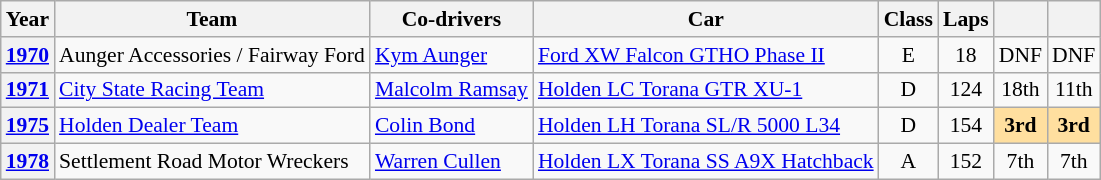<table class="wikitable" style="text-align:center; font-size:90%">
<tr>
<th>Year</th>
<th>Team</th>
<th>Co-drivers</th>
<th>Car</th>
<th>Class</th>
<th>Laps</th>
<th></th>
<th></th>
</tr>
<tr>
<th><a href='#'>1970</a></th>
<td align="left"> Aunger Accessories / Fairway Ford</td>
<td align="left"> <a href='#'>Kym Aunger</a></td>
<td align="left"><a href='#'>Ford XW Falcon GTHO Phase II</a></td>
<td>E</td>
<td>18</td>
<td>DNF</td>
<td>DNF</td>
</tr>
<tr>
<th><a href='#'>1971</a></th>
<td align="left"> <a href='#'>City State Racing Team</a></td>
<td align="left"> <a href='#'>Malcolm Ramsay</a></td>
<td align="left"><a href='#'>Holden LC Torana GTR XU-1</a></td>
<td>D</td>
<td>124</td>
<td>18th</td>
<td>11th</td>
</tr>
<tr>
<th><a href='#'>1975</a></th>
<td align="left"> <a href='#'>Holden Dealer Team</a></td>
<td align="left"> <a href='#'>Colin Bond</a></td>
<td align="left"><a href='#'>Holden LH Torana SL/R 5000 L34</a></td>
<td>D</td>
<td>154</td>
<td style=background:#ffdf9f><strong>3rd</strong></td>
<td style=background:#ffdf9f><strong>3rd</strong></td>
</tr>
<tr>
<th><a href='#'>1978</a></th>
<td align="left"> Settlement Road Motor Wreckers</td>
<td align="left"> <a href='#'>Warren Cullen</a></td>
<td align="left"><a href='#'>Holden LX Torana SS A9X Hatchback</a></td>
<td>A</td>
<td>152</td>
<td>7th</td>
<td>7th</td>
</tr>
</table>
